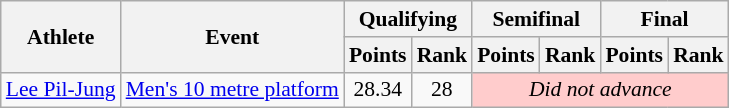<table class="wikitable" style="text-align:center; font-size:90%;">
<tr>
<th rowspan="2">Athlete</th>
<th rowspan="2">Event</th>
<th colspan="2">Qualifying</th>
<th colspan="2">Semifinal</th>
<th colspan="2">Final</th>
</tr>
<tr>
<th>Points</th>
<th>Rank</th>
<th>Points</th>
<th>Rank</th>
<th>Points</th>
<th>Rank</th>
</tr>
<tr>
<td><a href='#'>Lee Pil-Jung</a></td>
<td><a href='#'>Men's 10 metre platform</a></td>
<td>28.34</td>
<td>28</td>
<td colspan=4 bgcolor=ffcccc><em>Did not advance</em></td>
</tr>
</table>
